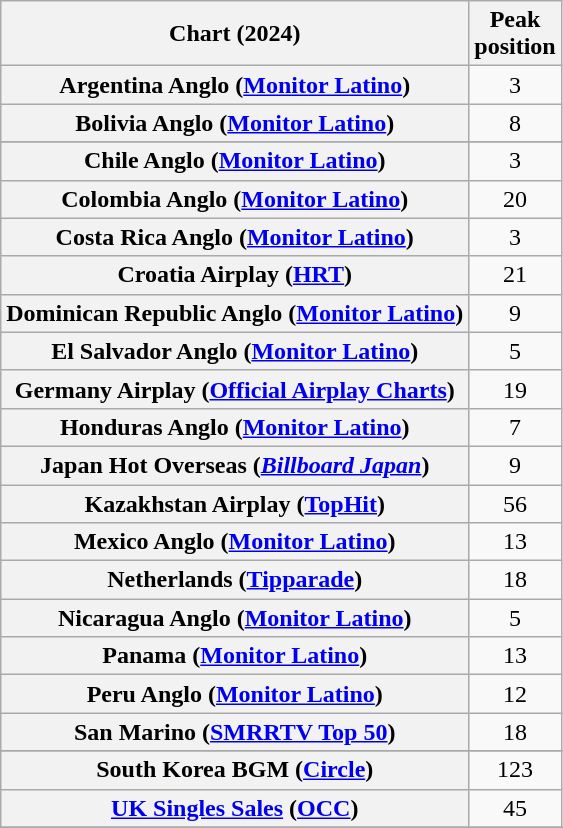<table class="wikitable sortable plainrowheaders" style="text-align:center">
<tr>
<th scope="col">Chart (2024)</th>
<th scope="col">Peak<br>position</th>
</tr>
<tr>
<th scope="row">Argentina Anglo (<a href='#'>Monitor Latino</a>)</th>
<td>3</td>
</tr>
<tr>
<th scope="row">Bolivia Anglo (<a href='#'>Monitor Latino</a>)</th>
<td>8</td>
</tr>
<tr>
</tr>
<tr>
</tr>
<tr>
<th scope="row">Chile Anglo (<a href='#'>Monitor Latino</a>)</th>
<td>3</td>
</tr>
<tr>
<th scope="row">Colombia Anglo (<a href='#'>Monitor Latino</a>)</th>
<td>20</td>
</tr>
<tr>
<th scope="row">Costa Rica Anglo (<a href='#'>Monitor Latino</a>)</th>
<td>3</td>
</tr>
<tr>
<th scope="row">Croatia Airplay (<a href='#'>HRT</a>)</th>
<td>21</td>
</tr>
<tr>
<th scope="row">Dominican Republic Anglo (<a href='#'>Monitor Latino</a>)</th>
<td>9</td>
</tr>
<tr>
<th scope="row">El Salvador Anglo (<a href='#'>Monitor Latino</a>)</th>
<td>5</td>
</tr>
<tr>
<th scope="row">Germany Airplay (<a href='#'>Official Airplay Charts</a>)</th>
<td>19</td>
</tr>
<tr>
<th scope="row">Honduras Anglo (<a href='#'>Monitor Latino</a>)</th>
<td>7</td>
</tr>
<tr>
<th scope="row">Japan Hot Overseas (<em><a href='#'>Billboard Japan</a></em>)</th>
<td>9</td>
</tr>
<tr>
<th scope="row">Kazakhstan Airplay (<a href='#'>TopHit</a>)</th>
<td>56</td>
</tr>
<tr>
<th scope="row">Mexico Anglo (<a href='#'>Monitor Latino</a>)</th>
<td>13</td>
</tr>
<tr>
<th scope="row">Netherlands (<a href='#'>Tipparade</a>)</th>
<td>18</td>
</tr>
<tr>
<th scope="row">Nicaragua Anglo (<a href='#'>Monitor Latino</a>)</th>
<td>5</td>
</tr>
<tr>
<th scope="row">Panama (<a href='#'>Monitor Latino</a>)</th>
<td>13</td>
</tr>
<tr>
<th scope="row">Peru Anglo (<a href='#'>Monitor Latino</a>)</th>
<td>12</td>
</tr>
<tr>
<th scope="row">San Marino (<a href='#'>SMRRTV Top 50</a>)</th>
<td>18</td>
</tr>
<tr>
</tr>
<tr>
<th scope="row">South Korea BGM (<a href='#'>Circle</a>)</th>
<td>123</td>
</tr>
<tr>
<th scope="row"><a href='#'>UK Singles Sales</a> (<a href='#'>OCC</a>)</th>
<td>45</td>
</tr>
<tr>
</tr>
<tr>
</tr>
<tr>
</tr>
</table>
